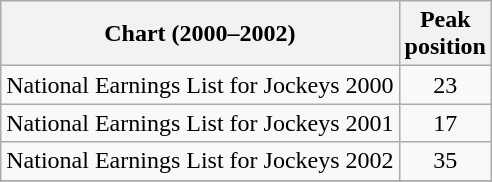<table class="wikitable sortable">
<tr>
<th>Chart (2000–2002)</th>
<th>Peak<br>position</th>
</tr>
<tr>
<td>National Earnings List for Jockeys 2000</td>
<td style="text-align:center;">23</td>
</tr>
<tr>
<td>National Earnings List for Jockeys 2001</td>
<td style="text-align:center;">17</td>
</tr>
<tr>
<td>National Earnings List for Jockeys 2002</td>
<td style="text-align:center;">35</td>
</tr>
<tr>
</tr>
</table>
